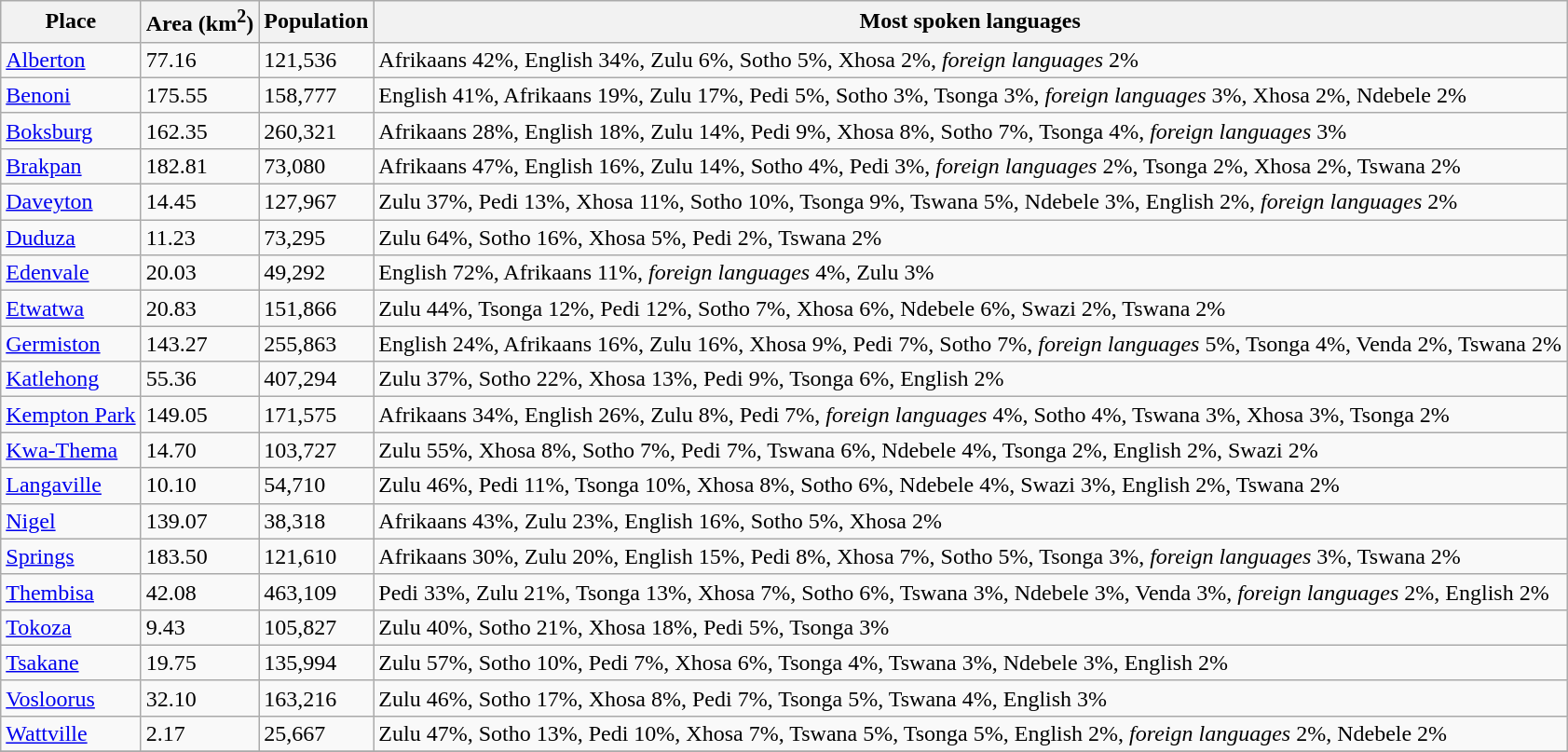<table class="wikitable sortable">
<tr>
<th>Place</th>
<th>Area (km<sup>2</sup>)</th>
<th>Population</th>
<th>Most spoken languages</th>
</tr>
<tr>
<td><a href='#'>Alberton</a></td>
<td>77.16</td>
<td>121,536</td>
<td>Afrikaans 42%, English 34%, Zulu 6%, Sotho 5%, Xhosa 2%, <em>foreign languages</em> 2%</td>
</tr>
<tr>
<td><a href='#'>Benoni</a></td>
<td>175.55</td>
<td>158,777</td>
<td>English 41%, Afrikaans 19%, Zulu 17%, Pedi 5%, Sotho 3%, Tsonga 3%, <em>foreign languages</em> 3%, Xhosa 2%, Ndebele 2%</td>
</tr>
<tr>
<td><a href='#'>Boksburg</a></td>
<td>162.35</td>
<td>260,321</td>
<td>Afrikaans 28%, English 18%, Zulu 14%, Pedi 9%, Xhosa 8%, Sotho 7%, Tsonga 4%, <em>foreign languages</em> 3%</td>
</tr>
<tr>
<td><a href='#'>Brakpan</a></td>
<td>182.81</td>
<td>73,080</td>
<td>Afrikaans 47%, English 16%, Zulu 14%, Sotho 4%, Pedi 3%, <em>foreign languages</em> 2%, Tsonga 2%, Xhosa 2%, Tswana 2%</td>
</tr>
<tr>
<td><a href='#'>Daveyton</a></td>
<td>14.45</td>
<td>127,967</td>
<td>Zulu 37%, Pedi 13%, Xhosa 11%, Sotho 10%, Tsonga 9%, Tswana 5%, Ndebele 3%, English 2%, <em>foreign languages</em> 2%</td>
</tr>
<tr>
<td><a href='#'>Duduza</a></td>
<td>11.23</td>
<td>73,295</td>
<td>Zulu 64%, Sotho 16%, Xhosa 5%, Pedi 2%, Tswana 2%</td>
</tr>
<tr>
<td><a href='#'>Edenvale</a></td>
<td>20.03</td>
<td>49,292</td>
<td>English 72%, Afrikaans 11%, <em>foreign languages</em> 4%, Zulu 3%</td>
</tr>
<tr>
<td><a href='#'>Etwatwa</a></td>
<td>20.83</td>
<td>151,866</td>
<td>Zulu 44%, Tsonga 12%, Pedi 12%, Sotho 7%, Xhosa 6%, Ndebele 6%, Swazi 2%, Tswana 2%</td>
</tr>
<tr>
<td><a href='#'>Germiston</a></td>
<td>143.27</td>
<td>255,863</td>
<td>English 24%, Afrikaans 16%, Zulu 16%, Xhosa 9%, Pedi 7%, Sotho 7%, <em>foreign languages</em> 5%, Tsonga 4%, Venda 2%, Tswana 2%</td>
</tr>
<tr>
<td><a href='#'>Katlehong</a></td>
<td>55.36</td>
<td>407,294</td>
<td>Zulu 37%, Sotho 22%, Xhosa 13%, Pedi 9%, Tsonga 6%, English 2%</td>
</tr>
<tr>
<td><a href='#'>Kempton Park</a></td>
<td>149.05</td>
<td>171,575</td>
<td>Afrikaans 34%, English 26%, Zulu 8%, Pedi 7%, <em>foreign languages</em> 4%, Sotho 4%, Tswana 3%, Xhosa 3%, Tsonga 2%</td>
</tr>
<tr>
<td><a href='#'>Kwa-Thema</a></td>
<td>14.70</td>
<td>103,727</td>
<td>Zulu 55%, Xhosa 8%, Sotho 7%, Pedi 7%, Tswana 6%, Ndebele 4%, Tsonga 2%, English 2%, Swazi 2%</td>
</tr>
<tr>
<td><a href='#'>Langaville</a></td>
<td>10.10</td>
<td>54,710</td>
<td>Zulu 46%, Pedi 11%, Tsonga 10%, Xhosa 8%, Sotho 6%, Ndebele 4%, Swazi 3%, English 2%, Tswana 2%</td>
</tr>
<tr>
<td><a href='#'>Nigel</a></td>
<td>139.07</td>
<td>38,318</td>
<td>Afrikaans 43%, Zulu 23%, English 16%, Sotho 5%, Xhosa 2%</td>
</tr>
<tr>
<td><a href='#'>Springs</a></td>
<td>183.50</td>
<td>121,610</td>
<td>Afrikaans 30%, Zulu 20%, English 15%, Pedi 8%, Xhosa 7%, Sotho 5%, Tsonga 3%, <em>foreign languages</em> 3%, Tswana 2%</td>
</tr>
<tr>
<td><a href='#'>Thembisa</a></td>
<td>42.08</td>
<td>463,109</td>
<td>Pedi 33%, Zulu 21%, Tsonga 13%, Xhosa 7%, Sotho 6%, Tswana 3%, Ndebele 3%, Venda 3%, <em>foreign languages</em> 2%, English 2%</td>
</tr>
<tr>
<td><a href='#'>Tokoza</a></td>
<td>9.43</td>
<td>105,827</td>
<td>Zulu 40%, Sotho 21%, Xhosa 18%, Pedi 5%, Tsonga 3%</td>
</tr>
<tr>
<td><a href='#'>Tsakane</a></td>
<td>19.75</td>
<td>135,994</td>
<td>Zulu 57%, Sotho 10%, Pedi 7%, Xhosa 6%, Tsonga 4%, Tswana 3%, Ndebele 3%, English 2%</td>
</tr>
<tr>
<td><a href='#'>Vosloorus</a></td>
<td>32.10</td>
<td>163,216</td>
<td>Zulu 46%, Sotho 17%, Xhosa 8%, Pedi 7%, Tsonga 5%, Tswana 4%, English 3%</td>
</tr>
<tr>
<td><a href='#'>Wattville</a></td>
<td>2.17</td>
<td>25,667</td>
<td>Zulu 47%, Sotho 13%, Pedi 10%, Xhosa 7%, Tswana 5%, Tsonga 5%, English 2%, <em>foreign languages</em> 2%, Ndebele 2%</td>
</tr>
<tr>
</tr>
</table>
